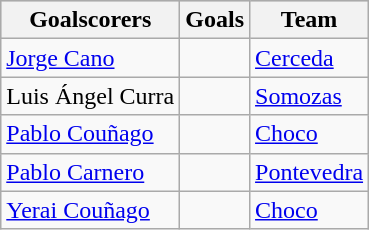<table class="wikitable sortable" class="wikitable">
<tr style="background:#ccc; text-align:center;">
<th>Goalscorers</th>
<th>Goals</th>
<th>Team</th>
</tr>
<tr>
<td> <a href='#'>Jorge Cano</a></td>
<td></td>
<td><a href='#'>Cerceda</a></td>
</tr>
<tr>
<td> Luis Ángel Curra</td>
<td></td>
<td><a href='#'>Somozas</a></td>
</tr>
<tr>
<td> <a href='#'>Pablo Couñago</a></td>
<td></td>
<td><a href='#'>Choco</a></td>
</tr>
<tr>
<td> <a href='#'>Pablo Carnero</a></td>
<td></td>
<td><a href='#'>Pontevedra</a></td>
</tr>
<tr>
<td> <a href='#'>Yerai Couñago</a></td>
<td></td>
<td><a href='#'>Choco</a></td>
</tr>
</table>
